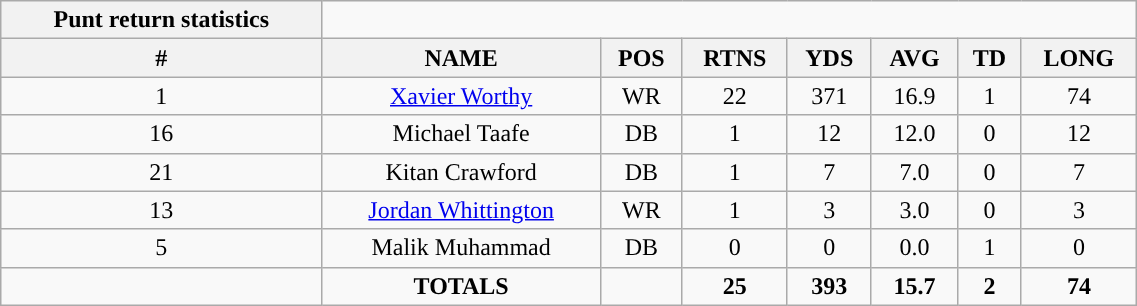<table style="width:60%; text-align:center;" class="wikitable collapsible collapsed">
<tr>
<th style="text-align:center; ">Punt return statistics</th>
</tr>
<tr>
<th>#</th>
<th>NAME</th>
<th>POS</th>
<th>RTNS</th>
<th>YDS</th>
<th>AVG</th>
<th>TD</th>
<th>LONG</th>
</tr>
<tr>
<td>1</td>
<td><a href='#'>Xavier Worthy</a></td>
<td>WR</td>
<td>22</td>
<td>371</td>
<td>16.9</td>
<td>1</td>
<td>74</td>
</tr>
<tr>
<td>16</td>
<td>Michael Taafe</td>
<td>DB</td>
<td>1</td>
<td>12</td>
<td>12.0</td>
<td>0</td>
<td>12</td>
</tr>
<tr>
<td>21</td>
<td>Kitan Crawford</td>
<td>DB</td>
<td>1</td>
<td>7</td>
<td>7.0</td>
<td>0</td>
<td>7</td>
</tr>
<tr>
<td>13</td>
<td><a href='#'>Jordan Whittington</a></td>
<td>WR</td>
<td>1</td>
<td>3</td>
<td>3.0</td>
<td>0</td>
<td>3</td>
</tr>
<tr>
<td>5</td>
<td>Malik Muhammad</td>
<td>DB</td>
<td>0</td>
<td>0</td>
<td>0.0</td>
<td>1</td>
<td>0</td>
</tr>
<tr>
<td></td>
<td><strong>TOTALS</strong></td>
<td></td>
<td><strong>25</strong></td>
<td><strong>393</strong></td>
<td><strong>15.7</strong></td>
<td><strong>2</strong></td>
<td><strong>74</strong></td>
</tr>
</table>
